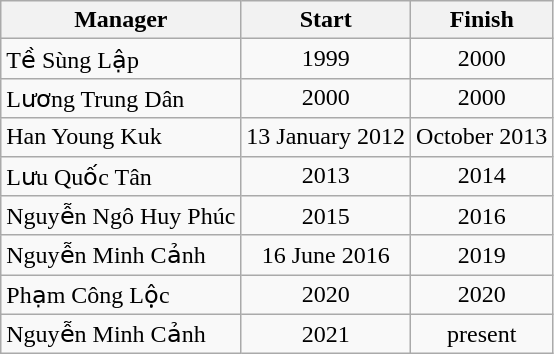<table class="wikitable">
<tr>
<th>Manager</th>
<th>Start</th>
<th>Finish</th>
</tr>
<tr align="center">
<td align="left"> Tề Sùng Lập</td>
<td>1999</td>
<td>2000</td>
</tr>
<tr align="center">
<td align="left"> Lương Trung Dân</td>
<td>2000</td>
<td>2000</td>
</tr>
<tr align="center">
<td align="left"> Han Young Kuk</td>
<td>13 January 2012</td>
<td>October 2013</td>
</tr>
<tr align="center">
<td align="left"> Lưu Quốc Tân</td>
<td>2013</td>
<td>2014</td>
</tr>
<tr align="center">
<td align="left"> Nguyễn Ngô Huy Phúc</td>
<td>2015</td>
<td>2016</td>
</tr>
<tr align="center">
<td align="left"> Nguyễn Minh Cảnh</td>
<td>16 June 2016</td>
<td>2019</td>
</tr>
<tr align="center">
<td align="left"> Phạm Công Lộc</td>
<td>2020</td>
<td>2020</td>
</tr>
<tr align="center">
<td align="left"> Nguyễn Minh Cảnh</td>
<td>2021</td>
<td>present</td>
</tr>
</table>
